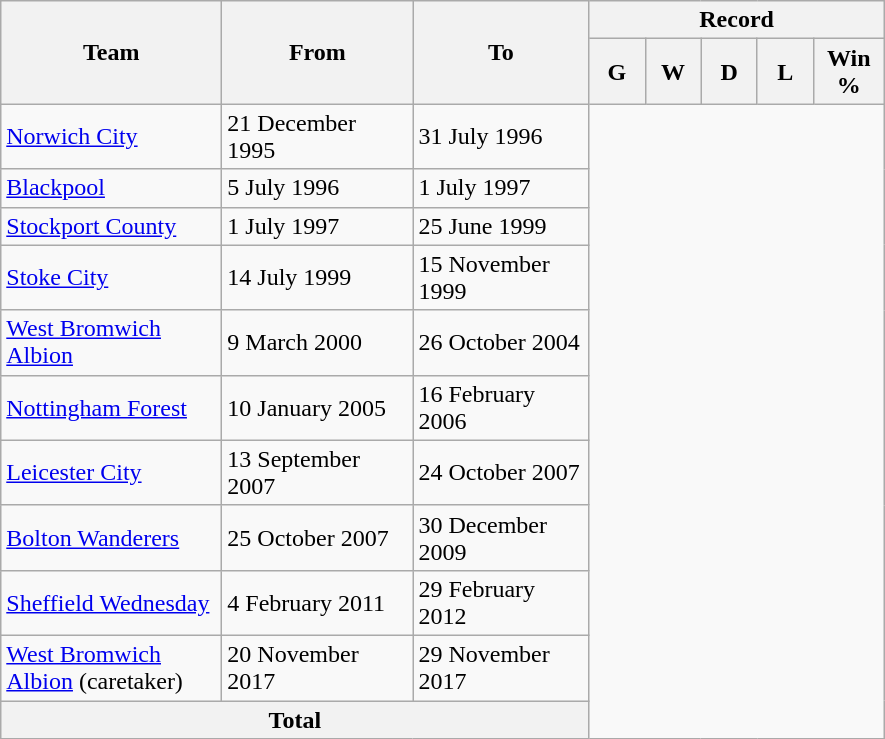<table class="wikitable" style="text-align: center">
<tr>
<th rowspan=2 width=140>Team</th>
<th rowspan=2 width=120>From</th>
<th rowspan=2 width=110>To</th>
<th colspan=5>Record</th>
</tr>
<tr>
<th width=30>G</th>
<th width=30>W</th>
<th width=30>D</th>
<th width=30>L</th>
<th width=40>Win %</th>
</tr>
<tr>
<td align=left><a href='#'>Norwich City</a></td>
<td align=left>21 December 1995</td>
<td align=left>31 July 1996<br></td>
</tr>
<tr>
<td align=left><a href='#'>Blackpool</a></td>
<td align=left>5 July 1996</td>
<td align=left>1 July 1997<br></td>
</tr>
<tr>
<td align=left><a href='#'>Stockport County</a></td>
<td align=left>1 July 1997</td>
<td align=left>25 June 1999<br></td>
</tr>
<tr>
<td align=left><a href='#'>Stoke City</a></td>
<td align=left>14 July 1999</td>
<td align=left>15 November 1999<br></td>
</tr>
<tr>
<td align=left><a href='#'>West Bromwich Albion</a></td>
<td align=left>9 March 2000</td>
<td align=left>26 October 2004<br></td>
</tr>
<tr>
<td align=left><a href='#'>Nottingham Forest</a></td>
<td align=left>10 January 2005</td>
<td align=left>16 February 2006<br></td>
</tr>
<tr>
<td align=left><a href='#'>Leicester City</a></td>
<td align=left>13 September 2007</td>
<td align=left>24 October 2007<br></td>
</tr>
<tr>
<td align=left><a href='#'>Bolton Wanderers</a></td>
<td align=left>25 October 2007</td>
<td align=left>30 December 2009<br></td>
</tr>
<tr>
<td align=left><a href='#'>Sheffield Wednesday</a></td>
<td align=left>4 February 2011</td>
<td align=left>29 February 2012<br></td>
</tr>
<tr>
<td align=left><a href='#'>West Bromwich Albion</a> (caretaker)</td>
<td align=left>20 November 2017</td>
<td align=left>29 November 2017<br></td>
</tr>
<tr>
<th colspan=3>Total<br></th>
</tr>
</table>
